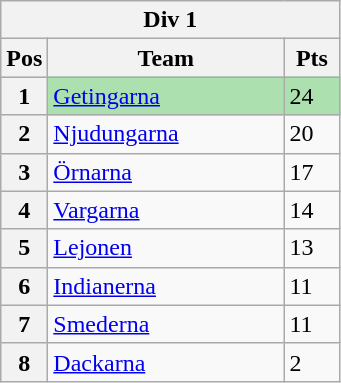<table class="wikitable">
<tr>
<th colspan="3">Div 1</th>
</tr>
<tr>
<th width=20>Pos</th>
<th width=150>Team</th>
<th width=30>Pts</th>
</tr>
<tr style="background:#ACE1AF;">
<th>1</th>
<td><a href='#'>Getingarna</a></td>
<td>24</td>
</tr>
<tr>
<th>2</th>
<td><a href='#'>Njudungarna</a></td>
<td>20</td>
</tr>
<tr>
<th>3</th>
<td><a href='#'>Örnarna</a></td>
<td>17</td>
</tr>
<tr>
<th>4</th>
<td><a href='#'>Vargarna</a></td>
<td>14</td>
</tr>
<tr>
<th>5</th>
<td><a href='#'>Lejonen</a></td>
<td>13</td>
</tr>
<tr>
<th>6</th>
<td><a href='#'>Indianerna</a></td>
<td>11</td>
</tr>
<tr>
<th>7</th>
<td><a href='#'>Smederna</a></td>
<td>11</td>
</tr>
<tr>
<th>8</th>
<td><a href='#'>Dackarna</a></td>
<td>2</td>
</tr>
</table>
